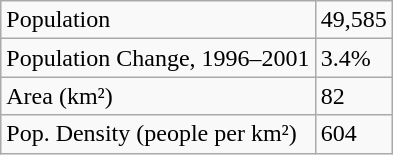<table class="wikitable">
<tr>
<td>Population</td>
<td>49,585</td>
</tr>
<tr>
<td>Population Change, 1996–2001</td>
<td>3.4%</td>
</tr>
<tr>
<td>Area (km²)</td>
<td>82</td>
</tr>
<tr>
<td>Pop. Density (people per km²)</td>
<td>604</td>
</tr>
</table>
